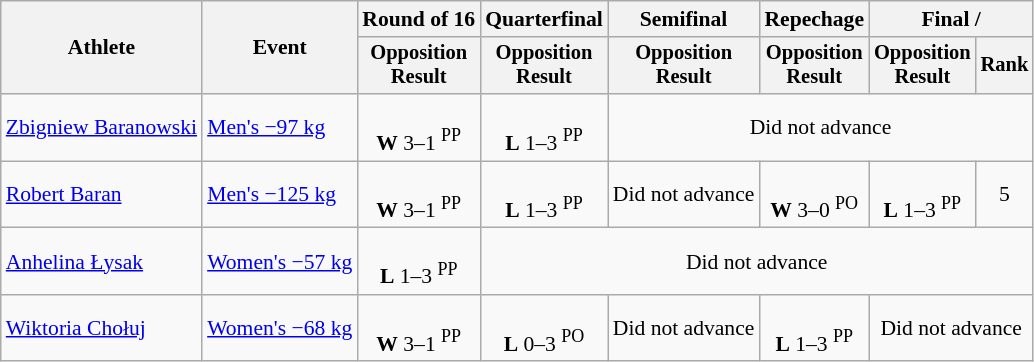<table class="wikitable" style="font-size:90%">
<tr>
<th rowspan=2>Athlete</th>
<th rowspan=2>Event</th>
<th>Round of 16</th>
<th>Quarterfinal</th>
<th>Semifinal</th>
<th>Repechage</th>
<th colspan=2>Final / </th>
</tr>
<tr style="font-size: 95%">
<th>Opposition<br>Result</th>
<th>Opposition<br>Result</th>
<th>Opposition<br>Result</th>
<th>Opposition<br>Result</th>
<th>Opposition<br>Result</th>
<th>Rank</th>
</tr>
<tr align=center>
<td align=left><a href='#'>Zbigniew Baranowski</a></td>
<td align=left><a href='#'>Men's −97 kg</a></td>
<td><br><strong>W</strong> 3–1 <sup>PP</sup></td>
<td><br><strong>L</strong> 1–3 <sup>PP</sup></td>
<td colspan=4>Did not advance</td>
</tr>
<tr align=center>
<td align=left><a href='#'>Robert Baran</a></td>
<td align=left><a href='#'>Men's −125 kg</a></td>
<td><br><strong>W</strong> 3–1 <sup>PP</sup></td>
<td><br><strong>L</strong> 1–3 <sup>PP</sup></td>
<td>Did not advance</td>
<td><br><strong>W</strong> 3–0 <sup>PO</sup></td>
<td><br><strong>L</strong> 1–3 <sup>PP</sup></td>
<td>5</td>
</tr>
<tr align=center>
<td align=left><a href='#'>Anhelina Łysak</a></td>
<td align=left><a href='#'>Women's −57 kg</a></td>
<td><br><strong>L</strong> 1–3 <sup>PP</sup></td>
<td colspan=5>Did not advance</td>
</tr>
<tr align=center>
<td align=left><a href='#'>Wiktoria Chołuj</a></td>
<td align=left><a href='#'>Women's −68 kg</a></td>
<td><br><strong>W</strong> 3–1 <sup>PP</sup></td>
<td><br><strong>L</strong> 0–3 <sup>PO</sup></td>
<td>Did not advance</td>
<td><br><strong>L</strong> 1–3 <sup>PP</sup></td>
<td colspan=2>Did not advance</td>
</tr>
</table>
